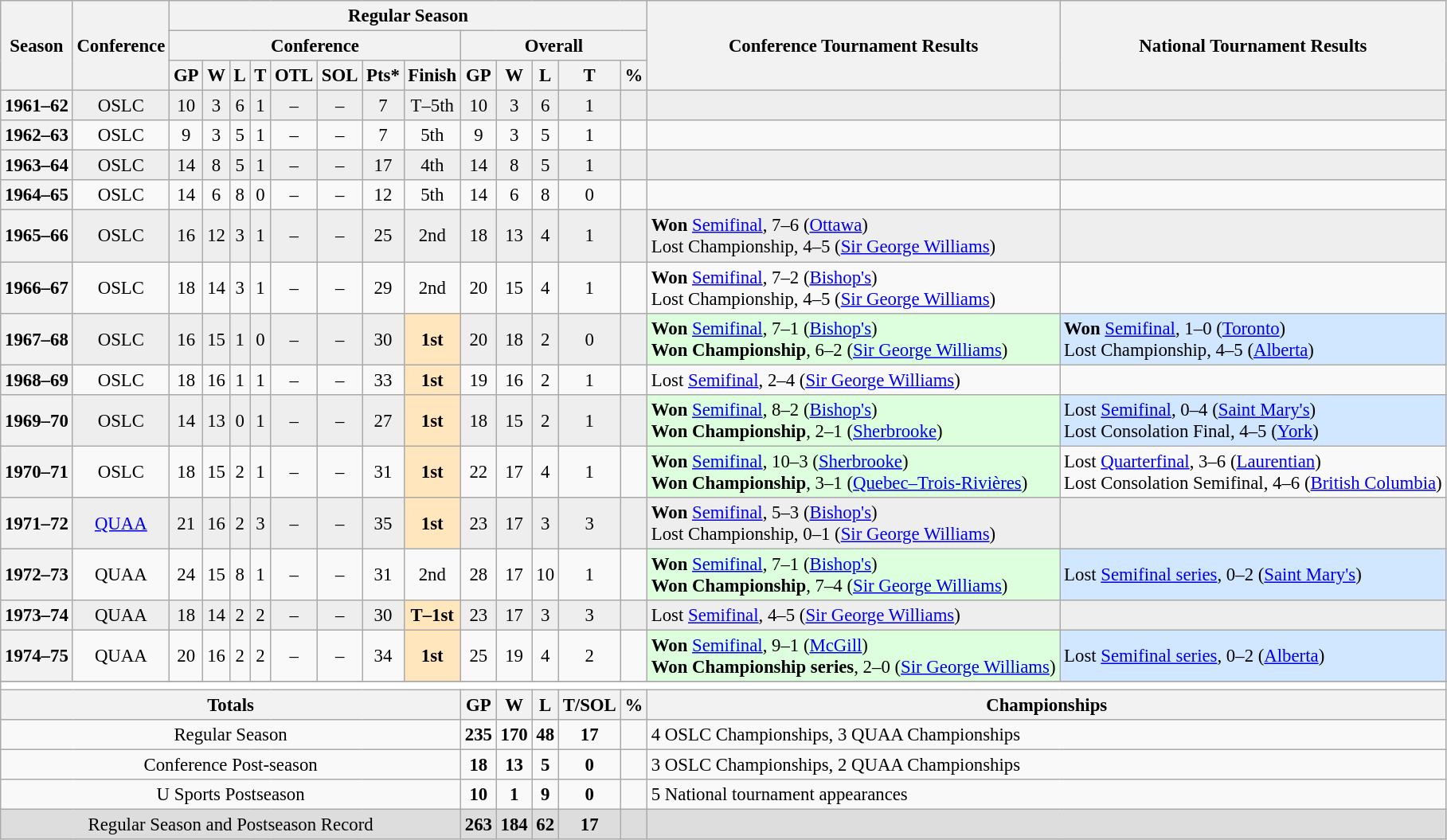<table class="wikitable" style="text-align: center; font-size: 95%">
<tr>
<th rowspan="3">Season</th>
<th rowspan="3">Conference</th>
<th colspan="13">Regular Season</th>
<th rowspan="3">Conference Tournament Results</th>
<th rowspan="3">National Tournament Results</th>
</tr>
<tr>
<th colspan="8">Conference</th>
<th colspan="5">Overall</th>
</tr>
<tr>
<th>GP</th>
<th>W</th>
<th>L</th>
<th>T</th>
<th>OTL</th>
<th>SOL</th>
<th>Pts*</th>
<th>Finish</th>
<th>GP</th>
<th>W</th>
<th>L</th>
<th>T</th>
<th>%</th>
</tr>
<tr bgcolor=eeeeee>
<th>1961–62</th>
<td>OSLC</td>
<td>10</td>
<td>3</td>
<td>6</td>
<td>1</td>
<td>–</td>
<td>–</td>
<td>7</td>
<td>T–5th</td>
<td>10</td>
<td>3</td>
<td>6</td>
<td>1</td>
<td></td>
<td align="left"></td>
<td align="left"></td>
</tr>
<tr>
<th>1962–63</th>
<td>OSLC</td>
<td>9</td>
<td>3</td>
<td>5</td>
<td>1</td>
<td>–</td>
<td>–</td>
<td>7</td>
<td>5th</td>
<td>9</td>
<td>3</td>
<td>5</td>
<td>1</td>
<td></td>
<td align="left"></td>
<td align="left"></td>
</tr>
<tr bgcolor=eeeeee>
<th>1963–64</th>
<td>OSLC</td>
<td>14</td>
<td>8</td>
<td>5</td>
<td>1</td>
<td>–</td>
<td>–</td>
<td>17</td>
<td>4th</td>
<td>14</td>
<td>8</td>
<td>5</td>
<td>1</td>
<td></td>
<td align="left"></td>
<td align="left"></td>
</tr>
<tr>
<th>1964–65</th>
<td>OSLC</td>
<td>14</td>
<td>6</td>
<td>8</td>
<td>0</td>
<td>–</td>
<td>–</td>
<td>12</td>
<td>5th</td>
<td>14</td>
<td>6</td>
<td>8</td>
<td>0</td>
<td></td>
<td align="left"></td>
<td align="left"></td>
</tr>
<tr bgcolor=eeeeee>
<th>1965–66</th>
<td>OSLC</td>
<td>16</td>
<td>12</td>
<td>3</td>
<td>1</td>
<td>–</td>
<td>–</td>
<td>25</td>
<td>2nd</td>
<td>18</td>
<td>13</td>
<td>4</td>
<td>1</td>
<td></td>
<td align="left"><strong>Won</strong> <a href='#'>Semifinal</a>, 7–6 (<a href='#'>Ottawa</a>)<br>Lost Championship, 4–5 (<a href='#'>Sir George Williams</a>)</td>
<td align="left"></td>
</tr>
<tr>
<th>1966–67</th>
<td>OSLC</td>
<td>18</td>
<td>14</td>
<td>3</td>
<td>1</td>
<td>–</td>
<td>–</td>
<td>29</td>
<td>2nd</td>
<td>20</td>
<td>15</td>
<td>4</td>
<td>1</td>
<td></td>
<td align="left"><strong>Won</strong> <a href='#'>Semifinal</a>, 7–2 (<a href='#'>Bishop's</a>)<br>Lost Championship, 4–5 (<a href='#'>Sir George Williams</a>)</td>
<td align="left"></td>
</tr>
<tr bgcolor=eeeeee>
<th>1967–68</th>
<td>OSLC</td>
<td>16</td>
<td>15</td>
<td>1</td>
<td>0</td>
<td>–</td>
<td>–</td>
<td>30</td>
<td style="background: #FFE6BD;"><strong>1st</strong></td>
<td>20</td>
<td>18</td>
<td>2</td>
<td>0</td>
<td></td>
<td bgcolor=ddffdd align="left"><strong>Won</strong> <a href='#'>Semifinal</a>, 7–1 (<a href='#'>Bishop's</a>)<br><strong>Won Championship</strong>, 6–2 (<a href='#'>Sir George Williams</a>)</td>
<td bgcolor=D0E7FF align="left"><strong>Won</strong> <a href='#'>Semifinal</a>, 1–0 (<a href='#'>Toronto</a>)<br>Lost Championship, 4–5 (<a href='#'>Alberta</a>)</td>
</tr>
<tr>
<th>1968–69</th>
<td>OSLC</td>
<td>18</td>
<td>16</td>
<td>1</td>
<td>1</td>
<td>–</td>
<td>–</td>
<td>33</td>
<td style="background: #FFE6BD;"><strong>1st</strong></td>
<td>19</td>
<td>16</td>
<td>2</td>
<td>1</td>
<td></td>
<td align="left">Lost <a href='#'>Semifinal</a>, 2–4 (<a href='#'>Sir George Williams</a>)</td>
<td align="left"></td>
</tr>
<tr bgcolor=eeeeee>
<th>1969–70</th>
<td>OSLC</td>
<td>14</td>
<td>13</td>
<td>0</td>
<td>1</td>
<td>–</td>
<td>–</td>
<td>27</td>
<td style="background: #FFE6BD;"><strong>1st</strong></td>
<td>18</td>
<td>15</td>
<td>2</td>
<td>1</td>
<td></td>
<td bgcolor=ddffdd align="left"><strong>Won</strong> <a href='#'>Semifinal</a>, 8–2 (<a href='#'>Bishop's</a>)<br><strong>Won Championship</strong>, 2–1 (<a href='#'>Sherbrooke</a>)</td>
<td bgcolor=D0E7FF align="left">Lost <a href='#'>Semifinal</a>, 0–4 (<a href='#'>Saint Mary's</a>)<br>Lost Consolation Final, 4–5 (<a href='#'>York</a>)</td>
</tr>
<tr>
<th>1970–71</th>
<td>OSLC</td>
<td>18</td>
<td>15</td>
<td>2</td>
<td>1</td>
<td>–</td>
<td>–</td>
<td>31</td>
<td style="background: #FFE6BD;"><strong>1st</strong></td>
<td>22</td>
<td>17</td>
<td>4</td>
<td>1</td>
<td></td>
<td bgcolor=ddffdd align="left"><strong>Won</strong> <a href='#'>Semifinal</a>, 10–3 (<a href='#'>Sherbrooke</a>)<br><strong>Won Championship</strong>, 3–1 (<a href='#'>Quebec–Trois-Rivières</a>)</td>
<td align="left">Lost <a href='#'>Quarterfinal</a>, 3–6 (<a href='#'>Laurentian</a>)<br>Lost Consolation Semifinal, 4–6 (<a href='#'>British Columbia</a>)</td>
</tr>
<tr bgcolor=eeeeee>
<th>1971–72</th>
<td><a href='#'>QUAA</a></td>
<td>21</td>
<td>16</td>
<td>2</td>
<td>3</td>
<td>–</td>
<td>–</td>
<td>35</td>
<td style="background: #FFE6BD;"><strong>1st</strong></td>
<td>23</td>
<td>17</td>
<td>3</td>
<td>3</td>
<td></td>
<td align="left"><strong>Won</strong> <a href='#'>Semifinal</a>, 5–3 (<a href='#'>Bishop's</a>)<br>Lost Championship, 0–1 (<a href='#'>Sir George Williams</a>)</td>
<td align="left"></td>
</tr>
<tr>
<th>1972–73</th>
<td>QUAA</td>
<td>24</td>
<td>15</td>
<td>8</td>
<td>1</td>
<td>–</td>
<td>–</td>
<td>31</td>
<td>2nd</td>
<td>28</td>
<td>17</td>
<td>10</td>
<td>1</td>
<td></td>
<td bgcolor=ddffdd align="left"><strong>Won</strong> <a href='#'>Semifinal</a>, 7–1 (<a href='#'>Bishop's</a>)<br><strong>Won Championship</strong>, 7–4 (<a href='#'>Sir George Williams</a>)</td>
<td bgcolor=D0E7FF align="left">Lost <a href='#'>Semifinal series</a>, 0–2 (<a href='#'>Saint Mary's</a>)</td>
</tr>
<tr bgcolor=eeeeee>
<th>1973–74</th>
<td>QUAA</td>
<td>18</td>
<td>14</td>
<td>2</td>
<td>2</td>
<td>–</td>
<td>–</td>
<td>30</td>
<td style="background: #FFE6BD;"><strong>T–1st</strong></td>
<td>23</td>
<td>17</td>
<td>3</td>
<td>3</td>
<td></td>
<td align="left">Lost <a href='#'>Semifinal</a>, 4–5 (<a href='#'>Sir George Williams</a>)</td>
<td align="left"></td>
</tr>
<tr>
<th>1974–75</th>
<td>QUAA</td>
<td>20</td>
<td>16</td>
<td>2</td>
<td>2</td>
<td>–</td>
<td>–</td>
<td>34</td>
<td style="background: #FFE6BD;"><strong>1st</strong></td>
<td>25</td>
<td>19</td>
<td>4</td>
<td>2</td>
<td></td>
<td bgcolor=ddffdd align="left"><strong>Won</strong> <a href='#'>Semifinal</a>, 9–1 (<a href='#'>McGill</a>)<br><strong>Won Championship series</strong>, 2–0 (<a href='#'>Sir George Williams</a>)</td>
<td bgcolor=D0E7FF align="left">Lost <a href='#'>Semifinal series</a>, 0–2 (<a href='#'>Alberta</a>)</td>
</tr>
<tr>
</tr>
<tr ->
</tr>
<tr>
<td colspan="17" style="background:#fff;"></td>
</tr>
<tr>
<th colspan="10">Totals</th>
<th>GP</th>
<th>W</th>
<th>L</th>
<th>T/SOL</th>
<th>%</th>
<th colspan="2">Championships</th>
</tr>
<tr>
<td colspan="10">Regular Season</td>
<td><strong>235</strong></td>
<td><strong>170</strong></td>
<td><strong>48</strong></td>
<td><strong>17</strong></td>
<td><strong></strong></td>
<td colspan="2" align="left">4 OSLC Championships, 3 QUAA Championships</td>
</tr>
<tr>
<td colspan="10">Conference Post-season</td>
<td><strong>18</strong></td>
<td><strong>13</strong></td>
<td><strong>5</strong></td>
<td><strong>0</strong></td>
<td><strong></strong></td>
<td colspan="2" align="left">3 OSLC Championships, 2 QUAA Championships</td>
</tr>
<tr>
<td colspan="10">U Sports Postseason</td>
<td><strong>10</strong></td>
<td><strong>1</strong></td>
<td><strong>9</strong></td>
<td><strong>0</strong></td>
<td><strong></strong></td>
<td colspan="2" align="left">5 National tournament appearances</td>
</tr>
<tr bgcolor=dddddd>
<td colspan="10">Regular Season and Postseason Record</td>
<td><strong>263</strong></td>
<td><strong>184</strong></td>
<td><strong>62</strong></td>
<td><strong>17</strong></td>
<td><strong></strong></td>
<td colspan="2" align="left"></td>
</tr>
</table>
